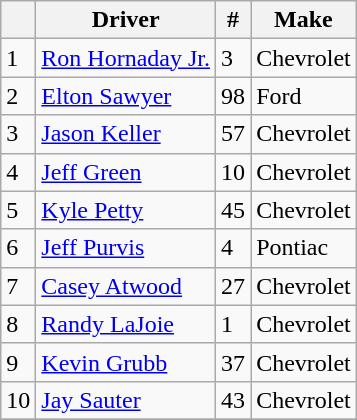<table class="wikitable sortable">
<tr>
<th></th>
<th>Driver</th>
<th>#</th>
<th>Make</th>
</tr>
<tr>
<td>1</td>
<td><a href='#'>Ron Hornaday Jr.</a></td>
<td>3</td>
<td>Chevrolet</td>
</tr>
<tr>
<td>2</td>
<td><a href='#'>Elton Sawyer</a></td>
<td>98</td>
<td>Ford</td>
</tr>
<tr>
<td>3</td>
<td><a href='#'>Jason Keller</a></td>
<td>57</td>
<td>Chevrolet</td>
</tr>
<tr>
<td>4</td>
<td><a href='#'>Jeff Green</a></td>
<td>10</td>
<td>Chevrolet</td>
</tr>
<tr>
<td>5</td>
<td><a href='#'>Kyle Petty</a></td>
<td>45</td>
<td>Chevrolet</td>
</tr>
<tr>
<td>6</td>
<td><a href='#'>Jeff Purvis</a></td>
<td>4</td>
<td>Pontiac</td>
</tr>
<tr>
<td>7</td>
<td><a href='#'>Casey Atwood</a></td>
<td>27</td>
<td>Chevrolet</td>
</tr>
<tr>
<td>8</td>
<td><a href='#'>Randy LaJoie</a></td>
<td>1</td>
<td>Chevrolet</td>
</tr>
<tr>
<td>9</td>
<td><a href='#'>Kevin Grubb</a></td>
<td>37</td>
<td>Chevrolet</td>
</tr>
<tr>
<td>10</td>
<td><a href='#'>Jay Sauter</a></td>
<td>43</td>
<td>Chevrolet</td>
</tr>
<tr>
</tr>
</table>
